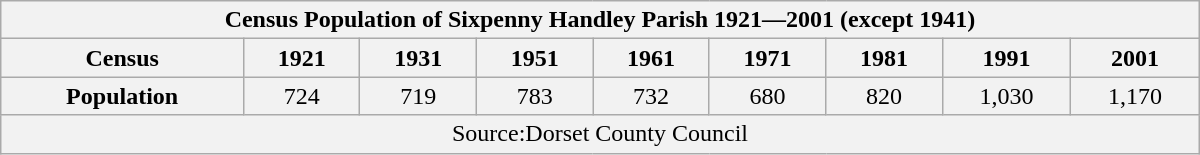<table class="wikitable" style="width:800px;">
<tr>
<th colspan= "15" style="background:; color:"><span>Census Population of Sixpenny Handley Parish 1921—2001 (except 1941)</span></th>
</tr>
<tr style="text-align:center;">
<th style="background:; color: height:15px;">Census</th>
<th style="background:;">1921</th>
<th style="background:;">1931</th>
<th style="background:;">1951</th>
<th style="background:;">1961</th>
<th style="background:;">1971</th>
<th style="background:;">1981</th>
<th style="background:;">1991</th>
<th style="background:;">2001</th>
</tr>
<tr style="text-align:center;">
<th style="background:; color: height:15px;">Population</th>
<td style="background:#F2F2F2;">724</td>
<td style="background:#F2F2F2;">719</td>
<td style="background:#F2F2F2;">783</td>
<td style="background:#F2F2F2;">732</td>
<td style="background:#F2F2F2;">680</td>
<td style="background:#F2F2F2;">820</td>
<td style="background:#F2F2F2;">1,030</td>
<td style="background:#F2F2F2;">1,170</td>
</tr>
<tr style="text-align:center;">
<td colspan="15" style="background:#F2F2F2; color: text-align:center;">Source:Dorset County Council</td>
</tr>
</table>
